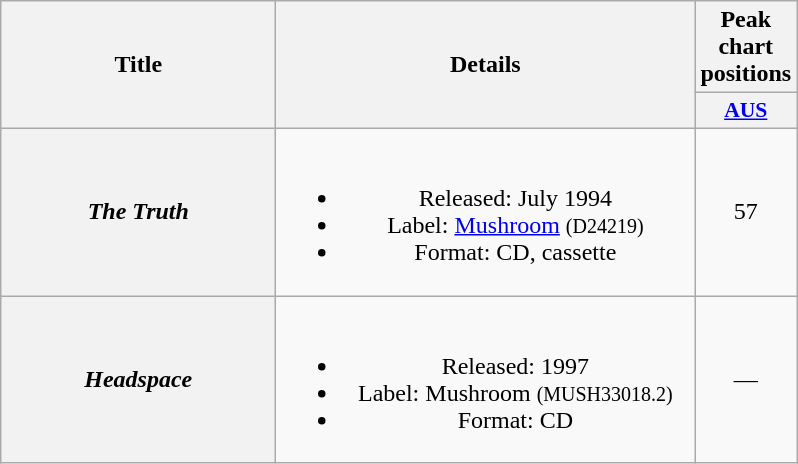<table class="wikitable plainrowheaders" style="text-align:center;" border="1">
<tr>
<th scope="col" rowspan="2" style="width:11em;">Title</th>
<th scope="col" rowspan="2" style="width:17em;">Details</th>
<th scope="col" colspan="1">Peak chart positions</th>
</tr>
<tr>
<th scope="col" style="width:3em;font-size:90%;"><a href='#'>AUS</a><br></th>
</tr>
<tr>
<th scope="row"><em>The Truth</em></th>
<td><br><ul><li>Released: July 1994</li><li>Label: <a href='#'>Mushroom</a> <small>(D24219)</small></li><li>Format: CD, cassette</li></ul></td>
<td>57</td>
</tr>
<tr>
<th scope="row"><em>Headspace</em></th>
<td><br><ul><li>Released: 1997</li><li>Label: Mushroom <small>(MUSH33018.2)</small></li><li>Format: CD</li></ul></td>
<td>—</td>
</tr>
</table>
